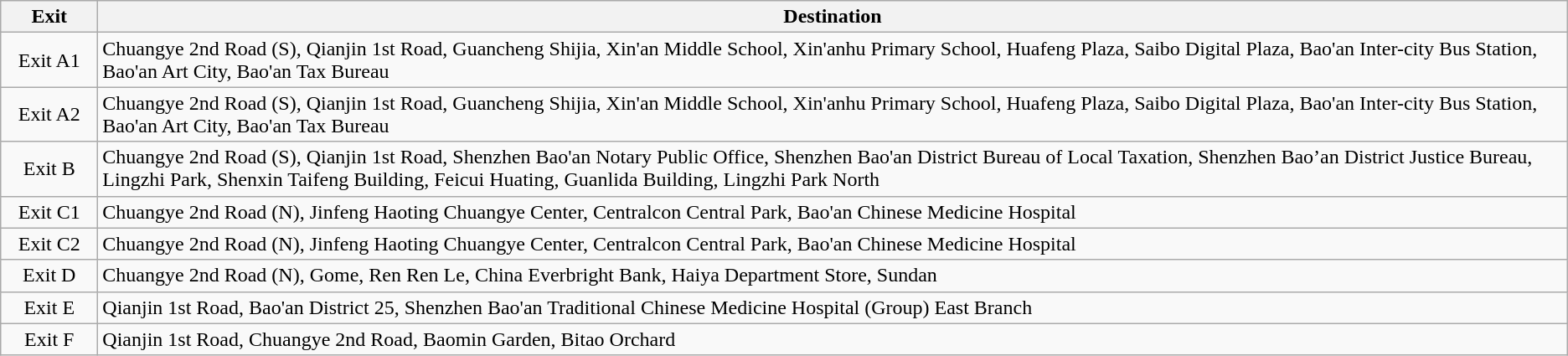<table class="wikitable">
<tr>
<th style="width:70px">Exit</th>
<th>Destination</th>
</tr>
<tr>
<td align="center">Exit A1</td>
<td>Chuangye 2nd Road (S), Qianjin 1st Road, Guancheng Shijia, Xin'an Middle School, Xin'anhu Primary School, Huafeng Plaza, Saibo Digital Plaza, Bao'an Inter-city Bus Station, Bao'an Art City, Bao'an Tax Bureau</td>
</tr>
<tr>
<td align="center">Exit A2</td>
<td>Chuangye 2nd Road (S), Qianjin 1st Road, Guancheng Shijia, Xin'an Middle School, Xin'anhu Primary School, Huafeng Plaza, Saibo Digital Plaza, Bao'an Inter-city Bus Station, Bao'an Art City, Bao'an Tax Bureau</td>
</tr>
<tr>
<td align="center">Exit B</td>
<td>Chuangye 2nd Road (S), Qianjin 1st Road, Shenzhen Bao'an Notary Public Office, Shenzhen Bao'an District Bureau of Local Taxation, Shenzhen Bao’an District Justice Bureau, Lingzhi Park, Shenxin Taifeng Building, Feicui Huating, Guanlida Building, Lingzhi Park North</td>
</tr>
<tr>
<td align="center">Exit C1</td>
<td>Chuangye 2nd Road (N), Jinfeng Haoting Chuangye Center, Centralcon Central Park, Bao'an Chinese Medicine Hospital</td>
</tr>
<tr>
<td align="center">Exit C2</td>
<td>Chuangye 2nd Road (N), Jinfeng Haoting Chuangye Center, Centralcon Central Park, Bao'an Chinese Medicine Hospital</td>
</tr>
<tr>
<td align="center">Exit D</td>
<td>Chuangye 2nd Road (N), Gome, Ren Ren Le, China Everbright Bank, Haiya Department Store, Sundan</td>
</tr>
<tr>
<td align="center">Exit E</td>
<td>Qianjin 1st Road, Bao'an District 25, Shenzhen Bao'an Traditional Chinese Medicine Hospital (Group) East Branch</td>
</tr>
<tr>
<td align="center">Exit F</td>
<td>Qianjin 1st Road, Chuangye 2nd Road, Baomin Garden, Bitao Orchard</td>
</tr>
</table>
